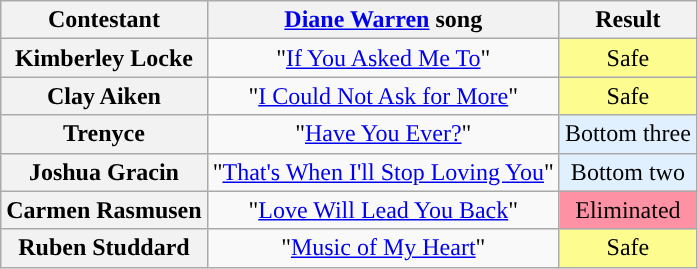<table class="wikitable unsortable" style="text-align:center;">
<tr>
<th scope="col">Contestant</th>
<th scope="col"><a href='#'>Diane Warren</a> song</th>
<th scope="col">Result</th>
</tr>
<tr>
<th scope="row">Kimberley Locke</th>
<td>"<a href='#'>If You Asked Me To</a>"</td>
<td style="background:#FDFC8F;">Safe</td>
</tr>
<tr>
<th scope="row">Clay Aiken</th>
<td>"<a href='#'>I Could Not Ask for More</a>"</td>
<td style="background:#FDFC8F;">Safe</td>
</tr>
<tr>
<th scope="row">Trenyce</th>
<td>"<a href='#'>Have You Ever?</a>"</td>
<td style="background:#e0f0ff">Bottom three</td>
</tr>
<tr>
<th scope="row">Joshua Gracin</th>
<td>"<a href='#'>That's When I'll Stop Loving You</a>"</td>
<td style="background:#e0f0ff">Bottom two</td>
</tr>
<tr>
<th scope="row">Carmen Rasmusen</th>
<td>"<a href='#'>Love Will Lead You Back</a>"</td>
<td bgcolor="FF91A4">Eliminated</td>
</tr>
<tr>
<th scope="row">Ruben Studdard</th>
<td>"<a href='#'>Music of My Heart</a>"</td>
<td style="background:#FDFC8F;">Safe</td>
</tr>
</table>
